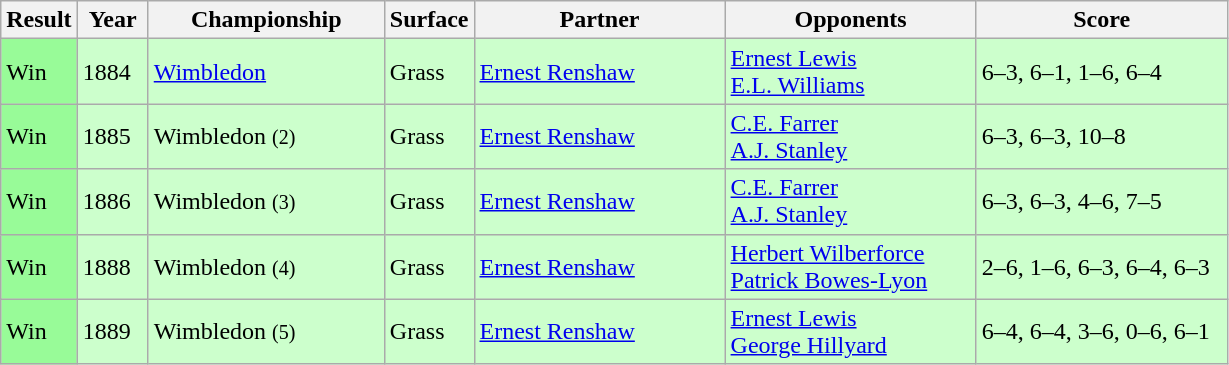<table class="sortable wikitable">
<tr>
<th style="width:40px">Result</th>
<th style="width:40px">Year</th>
<th style="width:150px">Championship</th>
<th style="width:50px">Surface</th>
<th style="width:160px">Partner</th>
<th style="width:160px">Opponents</th>
<th style="width:160px" class="unsortable">Score</th>
</tr>
<tr style="background:#cfc;">
<td style="background:#98fb98;">Win</td>
<td>1884</td>
<td><a href='#'>Wimbledon</a></td>
<td>Grass</td>
<td> <a href='#'>Ernest Renshaw</a></td>
<td> <a href='#'>Ernest Lewis</a><br> <a href='#'>E.L. Williams</a></td>
<td>6–3, 6–1, 1–6, 6–4</td>
</tr>
<tr style="background:#cfc;">
<td style="background:#98fb98;">Win</td>
<td>1885</td>
<td>Wimbledon <small>(2)</small></td>
<td>Grass</td>
<td> <a href='#'>Ernest Renshaw</a></td>
<td> <a href='#'>C.E. Farrer</a><br> <a href='#'>A.J. Stanley</a></td>
<td>6–3, 6–3, 10–8</td>
</tr>
<tr style="background:#cfc;">
<td style="background:#98fb98;">Win</td>
<td>1886</td>
<td>Wimbledon <small>(3)</small></td>
<td>Grass</td>
<td> <a href='#'>Ernest Renshaw</a></td>
<td> <a href='#'>C.E. Farrer</a><br> <a href='#'>A.J. Stanley</a></td>
<td>6–3, 6–3, 4–6, 7–5</td>
</tr>
<tr style="background:#cfc;">
<td style="background:#98fb98;">Win</td>
<td>1888</td>
<td>Wimbledon <small>(4)</small></td>
<td>Grass</td>
<td> <a href='#'>Ernest Renshaw</a></td>
<td> <a href='#'>Herbert Wilberforce</a><br> <a href='#'>Patrick Bowes-Lyon</a></td>
<td>2–6, 1–6, 6–3, 6–4, 6–3</td>
</tr>
<tr style="background:#cfc;">
<td style="background:#98fb98;">Win</td>
<td>1889</td>
<td>Wimbledon <small>(5)</small></td>
<td>Grass</td>
<td> <a href='#'>Ernest Renshaw</a></td>
<td> <a href='#'>Ernest Lewis</a><br> <a href='#'>George Hillyard</a></td>
<td>6–4, 6–4, 3–6, 0–6, 6–1</td>
</tr>
</table>
